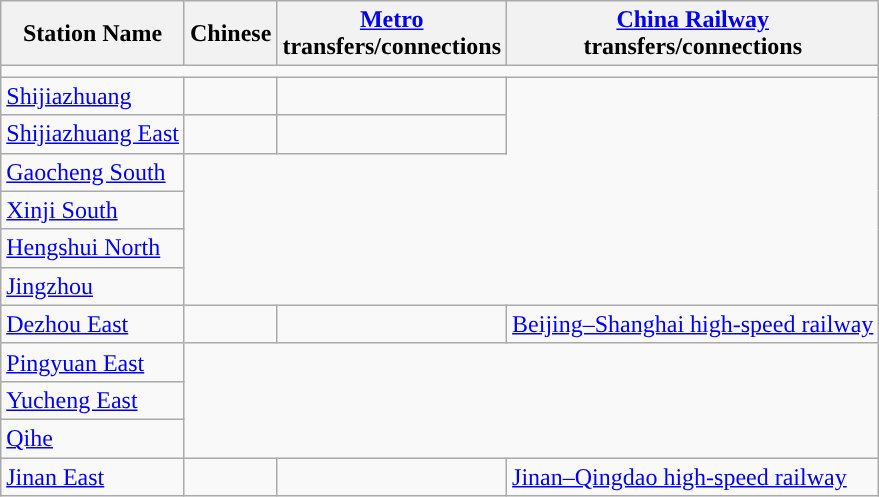<table class="wikitable">
<tr>
<th>Station Name</th>
<th>Chinese<br></th>
<th><a href='#'>Metro</a><br>transfers/connections</th>
<th><a href='#'>China Railway</a><br>transfers/connections<br></th>
</tr>
<tr style="background:#">
<td colspan = "11"></td>
</tr>
<tr>
<td><a href='#'>Shijiazhuang</a></td>
<td></td>
<td>  </td>
</tr>
<tr>
<td><a href='#'>Shijiazhuang East</a></td>
<td></td>
<td> </td>
</tr>
<tr>
<td><a href='#'>Gaocheng South</a></td>
</tr>
<tr>
<td><a href='#'>Xinji South</a></td>
</tr>
<tr>
<td><a href='#'>Hengshui North</a></td>
</tr>
<tr>
<td><a href='#'>Jingzhou</a></td>
</tr>
<tr>
<td><a href='#'>Dezhou East</a></td>
<td></td>
<td></td>
<td><a href='#'>Beijing–Shanghai high-speed railway</a></td>
</tr>
<tr>
<td><a href='#'>Pingyuan East</a></td>
</tr>
<tr>
<td><a href='#'>Yucheng East</a></td>
</tr>
<tr>
<td><a href='#'>Qihe</a></td>
</tr>
<tr>
<td><a href='#'>Jinan East</a></td>
<td></td>
<td> </td>
<td><a href='#'>Jinan–Qingdao high-speed railway</a></td>
</tr>
</table>
